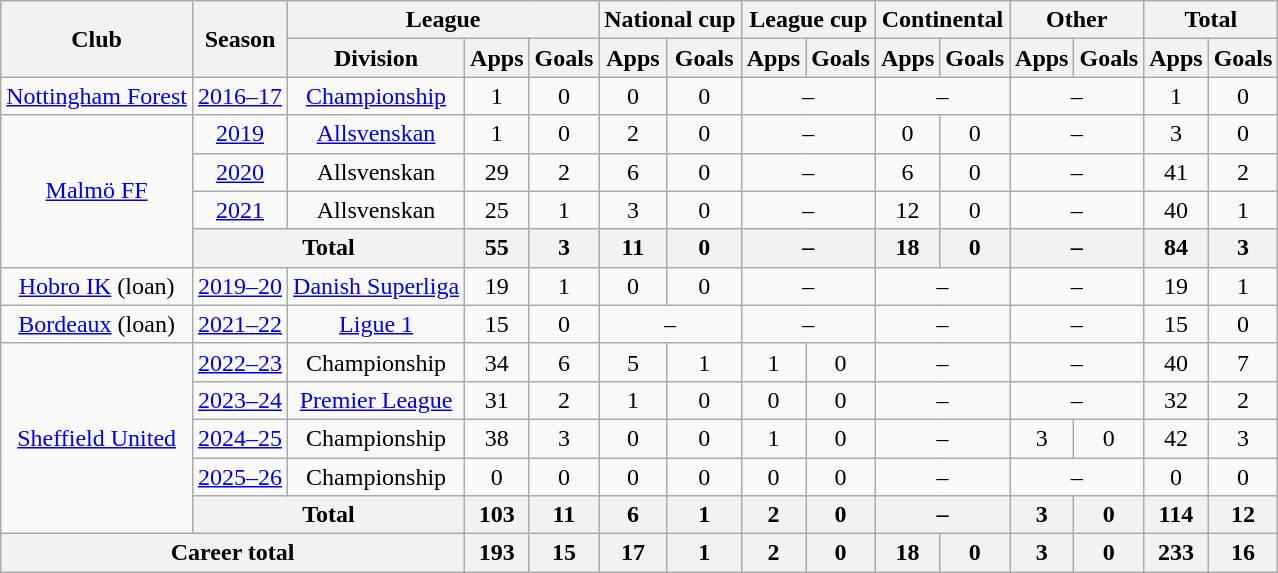<table class="wikitable" style="text-align:center">
<tr>
<th rowspan=2>Club</th>
<th rowspan=2>Season</th>
<th colspan=3>League</th>
<th colspan=2>National cup</th>
<th colspan=2>League cup</th>
<th colspan=2>Continental</th>
<th colspan=2>Other</th>
<th colspan=2>Total</th>
</tr>
<tr>
<th>Division</th>
<th>Apps</th>
<th>Goals</th>
<th>Apps</th>
<th>Goals</th>
<th>Apps</th>
<th>Goals</th>
<th>Apps</th>
<th>Goals</th>
<th>Apps</th>
<th>Goals</th>
<th>Apps</th>
<th>Goals</th>
</tr>
<tr>
<td><a href='#'>Nottingham Forest</a></td>
<td><a href='#'>2016–17</a></td>
<td><a href='#'>Championship</a></td>
<td>1</td>
<td>0</td>
<td>0</td>
<td>0</td>
<td colspan=2>–</td>
<td colspan=2>–</td>
<td colspan=2>–</td>
<td>1</td>
<td>0</td>
</tr>
<tr>
<td rowspan=4><a href='#'>Malmö FF</a></td>
<td><a href='#'>2019</a></td>
<td><a href='#'>Allsvenskan</a></td>
<td>1</td>
<td>0</td>
<td>2</td>
<td>0</td>
<td colspan=2>–</td>
<td>0</td>
<td>0</td>
<td colspan=2>–</td>
<td>3</td>
<td>0</td>
</tr>
<tr>
<td><a href='#'>2020</a></td>
<td>Allsvenskan</td>
<td>29</td>
<td>2</td>
<td>6</td>
<td>0</td>
<td colspan=2>–</td>
<td>6</td>
<td>0</td>
<td colspan=2>–</td>
<td>41</td>
<td>2</td>
</tr>
<tr>
<td><a href='#'>2021</a></td>
<td>Allsvenskan</td>
<td>25</td>
<td>1</td>
<td>3</td>
<td>0</td>
<td colspan=2>–</td>
<td>12</td>
<td>0</td>
<td colspan=2>–</td>
<td>40</td>
<td>1</td>
</tr>
<tr>
<th colspan=2>Total</th>
<th>55</th>
<th>3</th>
<th>11</th>
<th>0</th>
<th colspan=2>–</th>
<th>18</th>
<th>0</th>
<th colspan=2>–</th>
<th>84</th>
<th>3</th>
</tr>
<tr>
<td><a href='#'>Hobro IK</a> (loan)</td>
<td><a href='#'>2019–20</a></td>
<td><a href='#'>Danish Superliga</a></td>
<td>19</td>
<td>1</td>
<td>0</td>
<td>0</td>
<td colspan=2>–</td>
<td colspan=2>–</td>
<td colspan=2>–</td>
<td>19</td>
<td>1</td>
</tr>
<tr>
<td><a href='#'>Bordeaux</a> (loan)</td>
<td><a href='#'>2021–22</a></td>
<td><a href='#'>Ligue 1</a></td>
<td>15</td>
<td>0</td>
<td colspan=2>–</td>
<td colspan=2>–</td>
<td colspan=2>–</td>
<td colspan=2>–</td>
<td>15</td>
<td>0</td>
</tr>
<tr>
<td rowspan=5><a href='#'>Sheffield United</a></td>
<td><a href='#'>2022–23</a></td>
<td>Championship</td>
<td>34</td>
<td>6</td>
<td>5</td>
<td>1</td>
<td>1</td>
<td>0</td>
<td colspan=2>–</td>
<td colspan=2>–</td>
<td>40</td>
<td>7</td>
</tr>
<tr>
<td><a href='#'>2023–24</a></td>
<td><a href='#'>Premier League</a></td>
<td>31</td>
<td>2</td>
<td>1</td>
<td>0</td>
<td>0</td>
<td>0</td>
<td colspan=2>–</td>
<td colspan=2>–</td>
<td>32</td>
<td>2</td>
</tr>
<tr>
<td><a href='#'>2024–25</a></td>
<td>Championship</td>
<td>38</td>
<td>3</td>
<td>0</td>
<td>0</td>
<td>1</td>
<td>0</td>
<td colspan=2>–</td>
<td>3</td>
<td>0</td>
<td>42</td>
<td>3</td>
</tr>
<tr>
<td><a href='#'>2025–26</a></td>
<td>Championship</td>
<td>0</td>
<td>0</td>
<td>0</td>
<td>0</td>
<td>0</td>
<td>0</td>
<td colspan=2>–</td>
<td colspan=2>–</td>
<td>0</td>
<td>0</td>
</tr>
<tr>
<th colspan=2>Total</th>
<th>103</th>
<th>11</th>
<th>6</th>
<th>1</th>
<th>2</th>
<th>0</th>
<th colspan=2>–</th>
<th>3</th>
<th>0</th>
<th>114</th>
<th>12</th>
</tr>
<tr>
<th colspan=3>Career total</th>
<th>193</th>
<th>15</th>
<th>17</th>
<th>1</th>
<th>2</th>
<th>0</th>
<th>18</th>
<th>0</th>
<th>3</th>
<th>0</th>
<th>233</th>
<th>16</th>
</tr>
</table>
